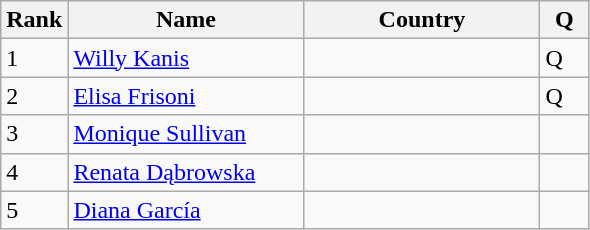<table class="wikitable">
<tr>
<th width=20>Rank</th>
<th width=150>Name</th>
<th width=150>Country</th>
<th width=25>Q</th>
</tr>
<tr>
<td>1</td>
<td><a href='#'>Willy Kanis</a></td>
<td></td>
<td>Q</td>
</tr>
<tr>
<td>2</td>
<td><a href='#'>Elisa Frisoni</a></td>
<td></td>
<td>Q</td>
</tr>
<tr>
<td>3</td>
<td><a href='#'>Monique Sullivan</a></td>
<td></td>
<td></td>
</tr>
<tr>
<td>4</td>
<td><a href='#'>Renata Dąbrowska</a></td>
<td></td>
<td></td>
</tr>
<tr>
<td>5</td>
<td><a href='#'>Diana García</a></td>
<td></td>
<td></td>
</tr>
</table>
